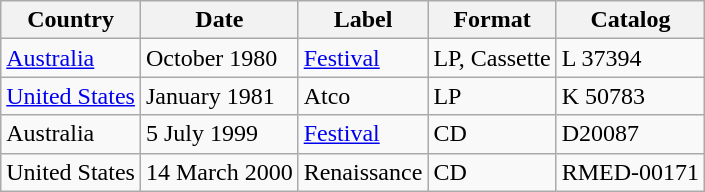<table class="wikitable">
<tr>
<th>Country</th>
<th>Date</th>
<th>Label</th>
<th>Format</th>
<th>Catalog</th>
</tr>
<tr>
<td><a href='#'>Australia</a></td>
<td>October 1980</td>
<td><a href='#'>Festival</a></td>
<td>LP, Cassette</td>
<td>L 37394</td>
</tr>
<tr>
<td><a href='#'>United States</a></td>
<td>January 1981</td>
<td>Atco</td>
<td>LP</td>
<td>K 50783</td>
</tr>
<tr>
<td>Australia</td>
<td>5 July 1999</td>
<td><a href='#'>Festival</a></td>
<td>CD</td>
<td>D20087</td>
</tr>
<tr>
<td>United States</td>
<td>14 March 2000</td>
<td>Renaissance</td>
<td>CD</td>
<td>RMED-00171</td>
</tr>
</table>
